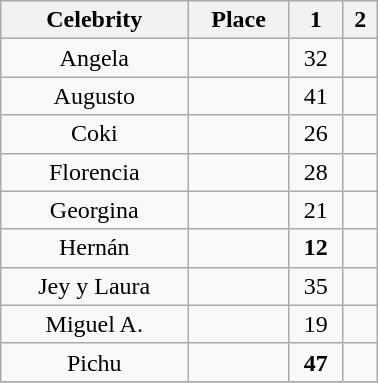<table class="wikitable sortable"  style="margin:auto; text-align:center; white-space:nowrap; width:20%;">
<tr>
<th>Celebrity</th>
<th>Place</th>
<th>1</th>
<th>2</th>
</tr>
<tr>
<td>Angela</td>
<td></td>
<td>32</td>
<td></td>
</tr>
<tr>
<td>Augusto</td>
<td></td>
<td>41</td>
<td></td>
</tr>
<tr>
<td>Coki</td>
<td></td>
<td>26</td>
<td></td>
</tr>
<tr>
<td>Florencia</td>
<td></td>
<td>28</td>
<td></td>
</tr>
<tr>
<td>Georgina</td>
<td></td>
<td>21</td>
<td></td>
</tr>
<tr>
<td>Hernán</td>
<td></td>
<td><span><strong>12</strong></span></td>
<td></td>
</tr>
<tr>
<td>Jey y Laura</td>
<td></td>
<td>35</td>
<td></td>
</tr>
<tr>
<td>Miguel A.</td>
<td></td>
<td>19</td>
<td></td>
</tr>
<tr>
<td>Pichu</td>
<td></td>
<td><span><strong>47</strong></span></td>
<td></td>
</tr>
<tr>
</tr>
</table>
